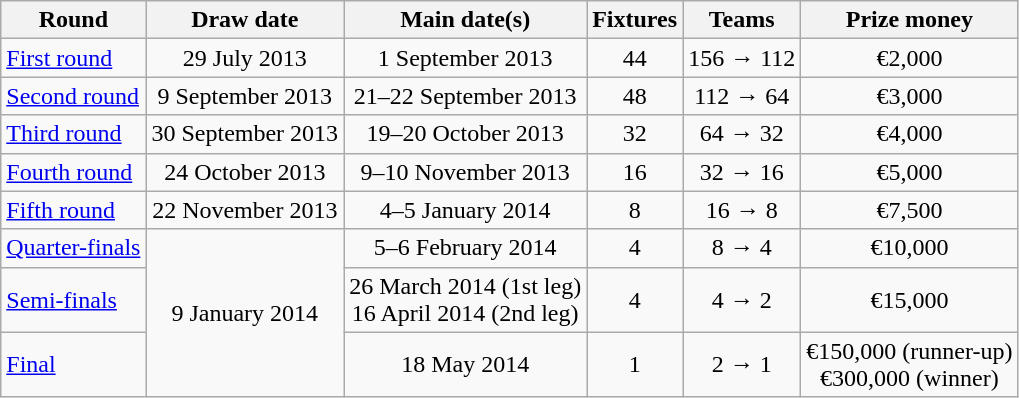<table class="wikitable" style="text-align:center;">
<tr>
<th>Round</th>
<th>Draw date</th>
<th>Main date(s)</th>
<th>Fixtures</th>
<th>Teams</th>
<th>Prize money</th>
</tr>
<tr>
<td style="text-align:left;"><a href='#'>First round</a></td>
<td>29 July 2013</td>
<td>1 September 2013</td>
<td>44</td>
<td>156 → 112</td>
<td>€2,000</td>
</tr>
<tr>
<td style="text-align:left;"><a href='#'>Second round</a></td>
<td>9 September 2013</td>
<td>21–22 September 2013</td>
<td>48</td>
<td>112 → 64</td>
<td>€3,000</td>
</tr>
<tr>
<td style="text-align:left;"><a href='#'>Third round</a></td>
<td>30 September 2013</td>
<td>19–20 October 2013</td>
<td>32</td>
<td>64 → 32</td>
<td>€4,000</td>
</tr>
<tr>
<td style="text-align:left;"><a href='#'>Fourth round</a></td>
<td>24 October 2013</td>
<td>9–10 November 2013</td>
<td>16</td>
<td>32 → 16</td>
<td>€5,000</td>
</tr>
<tr>
<td style="text-align:left;"><a href='#'>Fifth round</a></td>
<td>22 November 2013</td>
<td>4–5 January 2014</td>
<td>8</td>
<td>16 → 8</td>
<td>€7,500</td>
</tr>
<tr>
<td style="text-align:left;"><a href='#'>Quarter-finals</a></td>
<td rowspan="3">9 January 2014</td>
<td>5–6 February 2014</td>
<td>4</td>
<td>8 → 4</td>
<td>€10,000</td>
</tr>
<tr>
<td style="text-align:left;"><a href='#'>Semi-finals</a></td>
<td>26 March 2014 (1st leg)<br> 16 April 2014 (2nd leg)</td>
<td>4</td>
<td>4 → 2</td>
<td>€15,000</td>
</tr>
<tr>
<td style="text-align:left;"><a href='#'>Final</a></td>
<td>18 May 2014</td>
<td>1</td>
<td>2 → 1</td>
<td>€150,000 (runner-up)<br>€300,000 (winner)</td>
</tr>
</table>
